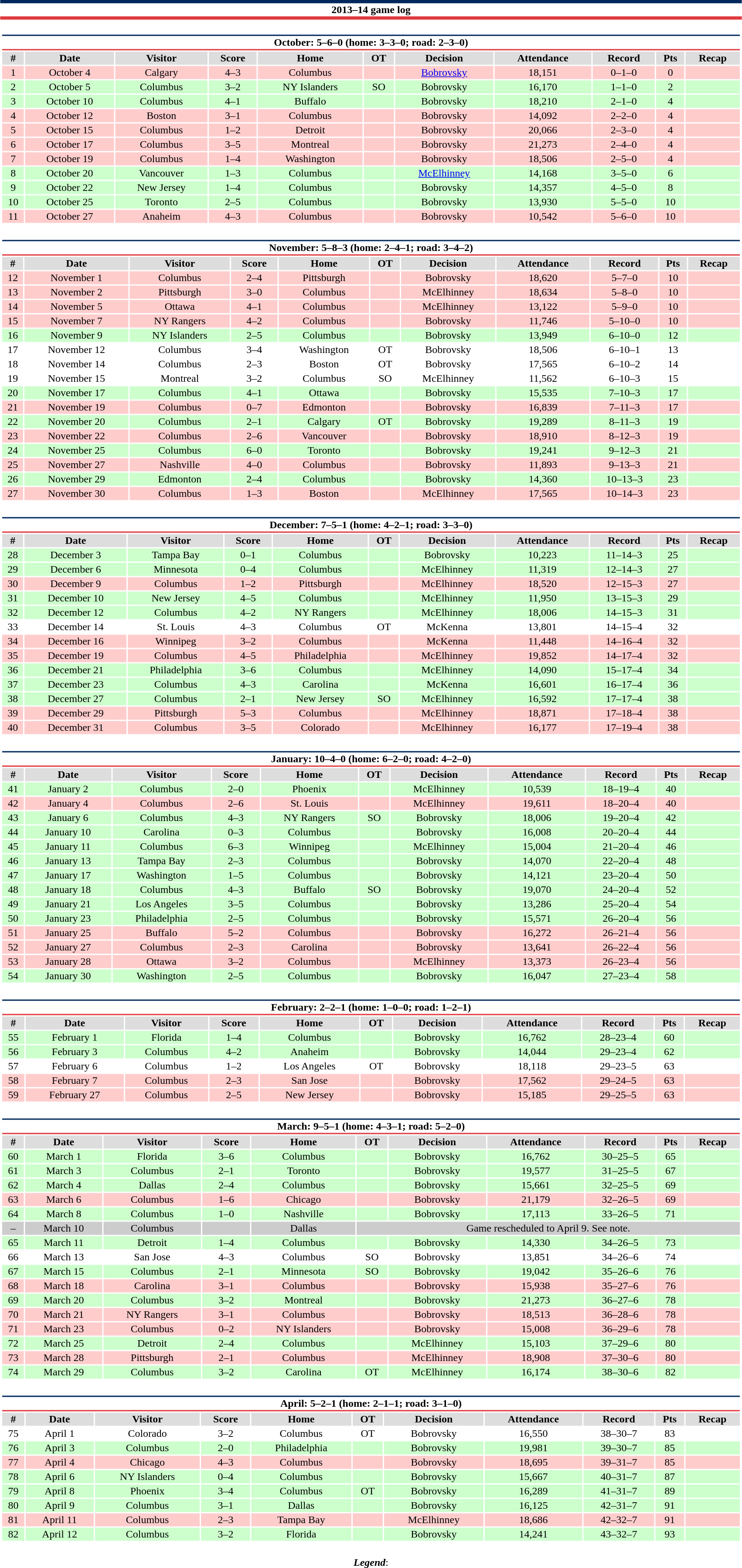<table class="toccolours"  style="width:90%; clear:both; margin:1.5em auto; text-align:center;">
<tr>
<th colspan="11" style="background:#fff; border-top:#00285C 5px solid; border-bottom:#E03A3E 5px solid;">2013–14 game log</th>
</tr>
<tr>
<td colspan=11><br><table class="toccolours collapsible collapsed" style="width:100%;">
<tr>
<th colspan="11" style="background:#fff; border-top:#00285C 2px solid; border-bottom:#E03A3E 2px solid;">October: 5–6–0 (home: 3–3–0; road: 2–3–0)</th>
</tr>
<tr style="text-align:center; background:#ddd;">
<th>#</th>
<th>Date</th>
<th>Visitor</th>
<th>Score</th>
<th>Home</th>
<th>OT</th>
<th>Decision</th>
<th>Attendance</th>
<th>Record</th>
<th>Pts</th>
<th>Recap</th>
</tr>
<tr style="text-align:center; background:#fcc;">
<td>1</td>
<td>October 4</td>
<td>Calgary</td>
<td>4–3</td>
<td>Columbus</td>
<td></td>
<td><a href='#'>Bobrovsky</a></td>
<td>18,151</td>
<td>0–1–0</td>
<td>0</td>
<td></td>
</tr>
<tr style="text-align:center; background:#cfc;">
<td>2</td>
<td>October 5</td>
<td>Columbus</td>
<td>3–2</td>
<td>NY Islanders</td>
<td>SO</td>
<td>Bobrovsky</td>
<td>16,170</td>
<td>1–1–0</td>
<td>2</td>
<td></td>
</tr>
<tr style="text-align:center; background:#cfc;">
<td>3</td>
<td>October 10</td>
<td>Columbus</td>
<td>4–1</td>
<td>Buffalo</td>
<td></td>
<td>Bobrovsky</td>
<td>18,210</td>
<td>2–1–0</td>
<td>4</td>
<td></td>
</tr>
<tr style="text-align:center; background:#fcc;">
<td>4</td>
<td>October 12</td>
<td>Boston</td>
<td>3–1</td>
<td>Columbus</td>
<td></td>
<td>Bobrovsky</td>
<td>14,092</td>
<td>2–2–0</td>
<td>4</td>
<td></td>
</tr>
<tr style="text-align:center; background:#fcc;">
<td>5</td>
<td>October 15</td>
<td>Columbus</td>
<td>1–2</td>
<td>Detroit</td>
<td></td>
<td>Bobrovsky</td>
<td>20,066</td>
<td>2–3–0</td>
<td>4</td>
<td></td>
</tr>
<tr style="text-align:center; background:#fcc;">
<td>6</td>
<td>October 17</td>
<td>Columbus</td>
<td>3–5</td>
<td>Montreal</td>
<td></td>
<td>Bobrovsky</td>
<td>21,273</td>
<td>2–4–0</td>
<td>4</td>
<td></td>
</tr>
<tr style="text-align:center; background:#fcc;">
<td>7</td>
<td>October 19</td>
<td>Columbus</td>
<td>1–4</td>
<td>Washington</td>
<td></td>
<td>Bobrovsky</td>
<td>18,506</td>
<td>2–5–0</td>
<td>4</td>
<td></td>
</tr>
<tr style="text-align:center; background:#cfc;">
<td>8</td>
<td>October 20</td>
<td>Vancouver</td>
<td>1–3</td>
<td>Columbus</td>
<td></td>
<td><a href='#'>McElhinney</a></td>
<td>14,168</td>
<td>3–5–0</td>
<td>6</td>
<td></td>
</tr>
<tr style="text-align:center; background:#cfc;">
<td>9</td>
<td>October 22</td>
<td>New Jersey</td>
<td>1–4</td>
<td>Columbus</td>
<td></td>
<td>Bobrovsky</td>
<td>14,357</td>
<td>4–5–0</td>
<td>8</td>
<td></td>
</tr>
<tr style="text-align:center; background:#cfc;">
<td>10</td>
<td>October 25</td>
<td>Toronto</td>
<td>2–5</td>
<td>Columbus</td>
<td></td>
<td>Bobrovsky</td>
<td>13,930</td>
<td>5–5–0</td>
<td>10</td>
<td></td>
</tr>
<tr style="text-align:center; background:#fcc;">
<td>11</td>
<td>October 27</td>
<td>Anaheim</td>
<td>4–3</td>
<td>Columbus</td>
<td></td>
<td>Bobrovsky</td>
<td>10,542</td>
<td>5–6–0</td>
<td>10</td>
<td></td>
</tr>
</table>
</td>
</tr>
<tr>
<td colspan=11><br><table class="toccolours collapsible collapsed" style="width:100%;">
<tr>
<th colspan="11" style="background:#fff; border-top:#00285C 2px solid; border-bottom:#E03A3E 2px solid;">November: 5–8–3 (home: 2–4–1; road: 3–4–2)</th>
</tr>
<tr style="text-align:center; background:#ddd;">
<th>#</th>
<th>Date</th>
<th>Visitor</th>
<th>Score</th>
<th>Home</th>
<th>OT</th>
<th>Decision</th>
<th>Attendance</th>
<th>Record</th>
<th>Pts</th>
<th>Recap</th>
</tr>
<tr style="text-align:center; background:#fcc;">
<td>12</td>
<td>November 1</td>
<td>Columbus</td>
<td>2–4</td>
<td>Pittsburgh</td>
<td></td>
<td>Bobrovsky</td>
<td>18,620</td>
<td>5–7–0</td>
<td>10</td>
<td></td>
</tr>
<tr style="text-align:center; background:#fcc;">
<td>13</td>
<td>November 2</td>
<td>Pittsburgh</td>
<td>3–0</td>
<td>Columbus</td>
<td></td>
<td>McElhinney</td>
<td>18,634</td>
<td>5–8–0</td>
<td>10</td>
<td></td>
</tr>
<tr style="text-align:center; background:#fcc;">
<td>14</td>
<td>November 5</td>
<td>Ottawa</td>
<td>4–1</td>
<td>Columbus</td>
<td></td>
<td>McElhinney</td>
<td>13,122</td>
<td>5–9–0</td>
<td>10</td>
<td></td>
</tr>
<tr style="text-align:center; background:#fcc;">
<td>15</td>
<td>November 7</td>
<td>NY Rangers</td>
<td>4–2</td>
<td>Columbus</td>
<td></td>
<td>Bobrovsky</td>
<td>11,746</td>
<td>5–10–0</td>
<td>10</td>
<td></td>
</tr>
<tr style="text-align:center; background:#cfc;">
<td>16</td>
<td>November 9</td>
<td>NY Islanders</td>
<td>2–5</td>
<td>Columbus</td>
<td></td>
<td>Bobrovsky</td>
<td>13,949</td>
<td>6–10–0</td>
<td>12</td>
<td></td>
</tr>
<tr style="text-align:center; background:#fff;">
<td>17</td>
<td>November 12</td>
<td>Columbus</td>
<td>3–4</td>
<td>Washington</td>
<td>OT</td>
<td>Bobrovsky</td>
<td>18,506</td>
<td>6–10–1</td>
<td>13</td>
<td></td>
</tr>
<tr style="text-align:center; background:#fff;">
<td>18</td>
<td>November 14</td>
<td>Columbus</td>
<td>2–3</td>
<td>Boston</td>
<td>OT</td>
<td>Bobrovsky</td>
<td>17,565</td>
<td>6–10–2</td>
<td>14</td>
<td></td>
</tr>
<tr style="text-align:center; background:#fff;">
<td>19</td>
<td>November 15</td>
<td>Montreal</td>
<td>3–2</td>
<td>Columbus</td>
<td>SO</td>
<td>McElhinney</td>
<td>11,562</td>
<td>6–10–3</td>
<td>15</td>
<td></td>
</tr>
<tr style="text-align:center; background:#cfc;">
<td>20</td>
<td>November 17</td>
<td>Columbus</td>
<td>4–1</td>
<td>Ottawa</td>
<td></td>
<td>Bobrovsky</td>
<td>15,535</td>
<td>7–10–3</td>
<td>17</td>
<td></td>
</tr>
<tr style="text-align:center; background:#fcc;">
<td>21</td>
<td>November 19</td>
<td>Columbus</td>
<td>0–7</td>
<td>Edmonton</td>
<td></td>
<td>Bobrovsky</td>
<td>16,839</td>
<td>7–11–3</td>
<td>17</td>
<td></td>
</tr>
<tr style="text-align:center; background:#cfc;">
<td>22</td>
<td>November 20</td>
<td>Columbus</td>
<td>2–1</td>
<td>Calgary</td>
<td>OT</td>
<td>Bobrovsky</td>
<td>19,289</td>
<td>8–11–3</td>
<td>19</td>
<td></td>
</tr>
<tr style="text-align:center; background:#fcc;">
<td>23</td>
<td>November 22</td>
<td>Columbus</td>
<td>2–6</td>
<td>Vancouver</td>
<td></td>
<td>Bobrovsky</td>
<td>18,910</td>
<td>8–12–3</td>
<td>19</td>
<td></td>
</tr>
<tr style="text-align:center; background:#cfc;">
<td>24</td>
<td>November 25</td>
<td>Columbus</td>
<td>6–0</td>
<td>Toronto</td>
<td></td>
<td>Bobrovsky</td>
<td>19,241</td>
<td>9–12–3</td>
<td>21</td>
<td></td>
</tr>
<tr style="text-align:center; background:#fcc;">
<td>25</td>
<td>November 27</td>
<td>Nashville</td>
<td>4–0</td>
<td>Columbus</td>
<td></td>
<td>Bobrovsky</td>
<td>11,893</td>
<td>9–13–3</td>
<td>21</td>
<td></td>
</tr>
<tr style="text-align:center; background:#cfc;">
<td>26</td>
<td>November 29</td>
<td>Edmonton</td>
<td>2–4</td>
<td>Columbus</td>
<td></td>
<td>Bobrovsky</td>
<td>14,360</td>
<td>10–13–3</td>
<td>23</td>
<td></td>
</tr>
<tr style="text-align:center; background:#fcc;">
<td>27</td>
<td>November 30</td>
<td>Columbus</td>
<td>1–3</td>
<td>Boston</td>
<td></td>
<td>McElhinney</td>
<td>17,565</td>
<td>10–14–3</td>
<td>23</td>
<td></td>
</tr>
</table>
</td>
</tr>
<tr>
<td colspan=11><br><table class="toccolours collapsible collapsed" style="width:100%;">
<tr>
<th colspan="11" style="background:#fff; border-top:#00285C 2px solid; border-bottom:#E03A3E 2px solid;">December: 7–5–1 (home: 4–2–1; road: 3–3–0)</th>
</tr>
<tr style="text-align:center; background:#ddd;">
<th>#</th>
<th>Date</th>
<th>Visitor</th>
<th>Score</th>
<th>Home</th>
<th>OT</th>
<th>Decision</th>
<th>Attendance</th>
<th>Record</th>
<th>Pts</th>
<th>Recap</th>
</tr>
<tr style="text-align:center; background:#cfc;">
<td>28</td>
<td>December 3</td>
<td>Tampa Bay</td>
<td>0–1</td>
<td>Columbus</td>
<td></td>
<td>Bobrovsky</td>
<td>10,223</td>
<td>11–14–3</td>
<td>25</td>
<td></td>
</tr>
<tr style="text-align:center; background:#cfc;">
<td>29</td>
<td>December 6</td>
<td>Minnesota</td>
<td>0–4</td>
<td>Columbus</td>
<td></td>
<td>McElhinney</td>
<td>11,319</td>
<td>12–14–3</td>
<td>27</td>
<td></td>
</tr>
<tr style="text-align:center; background:#fcc;">
<td>30</td>
<td>December 9</td>
<td>Columbus</td>
<td>1–2</td>
<td>Pittsburgh</td>
<td></td>
<td>McElhinney</td>
<td>18,520</td>
<td>12–15–3</td>
<td>27</td>
<td></td>
</tr>
<tr style="text-align:center; background:#cfc;">
<td>31</td>
<td>December 10</td>
<td>New Jersey</td>
<td>4–5</td>
<td>Columbus</td>
<td></td>
<td>McElhinney</td>
<td>11,950</td>
<td>13–15–3</td>
<td>29</td>
<td></td>
</tr>
<tr style="text-align:center; background:#cfc;">
<td>32</td>
<td>December 12</td>
<td>Columbus</td>
<td>4–2</td>
<td>NY Rangers</td>
<td></td>
<td>McElhinney</td>
<td>18,006</td>
<td>14–15–3</td>
<td>31</td>
<td></td>
</tr>
<tr style="text-align:center; background:#fff;">
<td>33</td>
<td>December 14</td>
<td>St. Louis</td>
<td>4–3</td>
<td>Columbus</td>
<td>OT</td>
<td>McKenna</td>
<td>13,801</td>
<td>14–15–4</td>
<td>32</td>
<td></td>
</tr>
<tr style="text-align:center; background:#fcc;">
<td>34</td>
<td>December 16</td>
<td>Winnipeg</td>
<td>3–2</td>
<td>Columbus</td>
<td></td>
<td>McKenna</td>
<td>11,448</td>
<td>14–16–4</td>
<td>32</td>
<td></td>
</tr>
<tr style="text-align:center; background:#fcc;">
<td>35</td>
<td>December 19</td>
<td>Columbus</td>
<td>4–5</td>
<td>Philadelphia</td>
<td></td>
<td>McElhinney</td>
<td>19,852</td>
<td>14–17–4</td>
<td>32</td>
<td></td>
</tr>
<tr style="text-align:center; background:#cfc;">
<td>36</td>
<td>December 21</td>
<td>Philadelphia</td>
<td>3–6</td>
<td>Columbus</td>
<td></td>
<td>McElhinney</td>
<td>14,090</td>
<td>15–17–4</td>
<td>34</td>
<td></td>
</tr>
<tr style="text-align:center; background:#cfc;">
<td>37</td>
<td>December 23</td>
<td>Columbus</td>
<td>4–3</td>
<td>Carolina</td>
<td></td>
<td>McKenna</td>
<td>16,601</td>
<td>16–17–4</td>
<td>36</td>
<td></td>
</tr>
<tr style="text-align:center; background:#cfc;">
<td>38</td>
<td>December 27</td>
<td>Columbus</td>
<td>2–1</td>
<td>New Jersey</td>
<td>SO</td>
<td>McElhinney</td>
<td>16,592</td>
<td>17–17–4</td>
<td>38</td>
<td></td>
</tr>
<tr style="text-align:center; background:#fcc;">
<td>39</td>
<td>December 29</td>
<td>Pittsburgh</td>
<td>5–3</td>
<td>Columbus</td>
<td></td>
<td>McElhinney</td>
<td>18,871</td>
<td>17–18–4</td>
<td>38</td>
<td></td>
</tr>
<tr style="text-align:center; background:#fcc;">
<td>40</td>
<td>December 31</td>
<td>Columbus</td>
<td>3–5</td>
<td>Colorado</td>
<td></td>
<td>McElhinney</td>
<td>16,177</td>
<td>17–19–4</td>
<td>38</td>
<td></td>
</tr>
</table>
</td>
</tr>
<tr>
<td colspan=11><br><table class="toccolours collapsible collapsed" style="width:100%;">
<tr>
<th colspan="11" style="background:#fff; border-top:#00285C 2px solid; border-bottom:#E03A3E 2px solid;">January: 10–4–0 (home: 6–2–0; road: 4–2–0)</th>
</tr>
<tr style="text-align:center; background:#ddd;">
<th>#</th>
<th>Date</th>
<th>Visitor</th>
<th>Score</th>
<th>Home</th>
<th>OT</th>
<th>Decision</th>
<th>Attendance</th>
<th>Record</th>
<th>Pts</th>
<th>Recap</th>
</tr>
<tr style="text-align:center; background:#cfc;">
<td>41</td>
<td>January 2</td>
<td>Columbus</td>
<td>2–0</td>
<td>Phoenix</td>
<td></td>
<td>McElhinney</td>
<td>10,539</td>
<td>18–19–4</td>
<td>40</td>
<td></td>
</tr>
<tr style="text-align:center; background:#fcc;">
<td>42</td>
<td>January 4</td>
<td>Columbus</td>
<td>2–6</td>
<td>St. Louis</td>
<td></td>
<td>McElhinney</td>
<td>19,611</td>
<td>18–20–4</td>
<td>40</td>
<td></td>
</tr>
<tr style="text-align:center; background:#cfc;">
<td>43</td>
<td>January 6</td>
<td>Columbus</td>
<td>4–3</td>
<td>NY Rangers</td>
<td>SO</td>
<td>Bobrovsky</td>
<td>18,006</td>
<td>19–20–4</td>
<td>42</td>
<td></td>
</tr>
<tr style="text-align:center; background:#cfc;">
<td>44</td>
<td>January 10</td>
<td>Carolina</td>
<td>0–3</td>
<td>Columbus</td>
<td></td>
<td>Bobrovsky</td>
<td>16,008</td>
<td>20–20–4</td>
<td>44</td>
<td></td>
</tr>
<tr style="text-align:center; background:#cfc;">
<td>45</td>
<td>January 11</td>
<td>Columbus</td>
<td>6–3</td>
<td>Winnipeg</td>
<td></td>
<td>McElhinney</td>
<td>15,004</td>
<td>21–20–4</td>
<td>46</td>
<td></td>
</tr>
<tr style="text-align:center; background:#cfc;">
<td>46</td>
<td>January 13</td>
<td>Tampa Bay</td>
<td>2–3</td>
<td>Columbus</td>
<td></td>
<td>Bobrovsky</td>
<td>14,070</td>
<td>22–20–4</td>
<td>48</td>
<td></td>
</tr>
<tr style="text-align:center; background:#cfc;">
<td>47</td>
<td>January 17</td>
<td>Washington</td>
<td>1–5</td>
<td>Columbus</td>
<td></td>
<td>Bobrovsky</td>
<td>14,121</td>
<td>23–20–4</td>
<td>50</td>
<td></td>
</tr>
<tr style="text-align:center; background:#cfc;">
<td>48</td>
<td>January 18</td>
<td>Columbus</td>
<td>4–3</td>
<td>Buffalo</td>
<td>SO</td>
<td>Bobrovsky</td>
<td>19,070</td>
<td>24–20–4</td>
<td>52</td>
<td></td>
</tr>
<tr style="text-align:center; background:#cfc;">
<td>49</td>
<td>January 21</td>
<td>Los Angeles</td>
<td>3–5</td>
<td>Columbus</td>
<td></td>
<td>Bobrovsky</td>
<td>13,286</td>
<td>25–20–4</td>
<td>54</td>
<td></td>
</tr>
<tr style="text-align:center; background:#cfc;">
<td>50</td>
<td>January 23</td>
<td>Philadelphia</td>
<td>2–5</td>
<td>Columbus</td>
<td></td>
<td>Bobrovsky</td>
<td>15,571</td>
<td>26–20–4</td>
<td>56</td>
<td></td>
</tr>
<tr style="text-align:center; background:#fcc;">
<td>51</td>
<td>January 25</td>
<td>Buffalo</td>
<td>5–2</td>
<td>Columbus</td>
<td></td>
<td>Bobrovsky</td>
<td>16,272</td>
<td>26–21–4</td>
<td>56</td>
<td></td>
</tr>
<tr style="text-align:center; background:#fcc;">
<td>52</td>
<td>January 27</td>
<td>Columbus</td>
<td>2–3</td>
<td>Carolina</td>
<td></td>
<td>Bobrovsky</td>
<td>13,641</td>
<td>26–22–4</td>
<td>56</td>
<td></td>
</tr>
<tr style="text-align:center; background:#fcc;">
<td>53</td>
<td>January 28</td>
<td>Ottawa</td>
<td>3–2</td>
<td>Columbus</td>
<td></td>
<td>McElhinney</td>
<td>13,373</td>
<td>26–23–4</td>
<td>56</td>
<td></td>
</tr>
<tr style="text-align:center; background:#cfc;">
<td>54</td>
<td>January 30</td>
<td>Washington</td>
<td>2–5</td>
<td>Columbus</td>
<td></td>
<td>Bobrovsky</td>
<td>16,047</td>
<td>27–23–4</td>
<td>58</td>
<td></td>
</tr>
</table>
</td>
</tr>
<tr>
<td colspan=11><br><table class="toccolours collapsible collapsed" style="width:100%;">
<tr>
<th colspan="11" style="background:#fff; border-top:#00285C 2px solid; border-bottom:#E03A3E 2px solid;">February: 2–2–1 (home: 1–0–0; road: 1–2–1)</th>
</tr>
<tr style="text-align:center; background:#ddd;">
<th>#</th>
<th>Date</th>
<th>Visitor</th>
<th>Score</th>
<th>Home</th>
<th>OT</th>
<th>Decision</th>
<th>Attendance</th>
<th>Record</th>
<th>Pts</th>
<th>Recap</th>
</tr>
<tr style="text-align:center; background:#cfc;">
<td>55</td>
<td>February 1</td>
<td>Florida</td>
<td>1–4</td>
<td>Columbus</td>
<td></td>
<td>Bobrovsky</td>
<td>16,762</td>
<td>28–23–4</td>
<td>60</td>
<td></td>
</tr>
<tr style="text-align:center; background:#cfc;">
<td>56</td>
<td>February 3</td>
<td>Columbus</td>
<td>4–2</td>
<td>Anaheim</td>
<td></td>
<td>Bobrovsky</td>
<td>14,044</td>
<td>29–23–4</td>
<td>62</td>
<td></td>
</tr>
<tr style="text-align:center; background:#fff;">
<td>57</td>
<td>February 6</td>
<td>Columbus</td>
<td>1–2</td>
<td>Los Angeles</td>
<td>OT</td>
<td>Bobrovsky</td>
<td>18,118</td>
<td>29–23–5</td>
<td>63</td>
<td></td>
</tr>
<tr style="text-align:center; background:#fcc;">
<td>58</td>
<td>February 7</td>
<td>Columbus</td>
<td>2–3</td>
<td>San Jose</td>
<td></td>
<td>Bobrovsky</td>
<td>17,562</td>
<td>29–24–5</td>
<td>63</td>
<td></td>
</tr>
<tr style="text-align:center; background:#fcc;">
<td>59</td>
<td>February 27</td>
<td>Columbus</td>
<td>2–5</td>
<td>New Jersey</td>
<td></td>
<td>Bobrovsky</td>
<td>15,185</td>
<td>29–25–5</td>
<td>63</td>
<td></td>
</tr>
</table>
</td>
</tr>
<tr>
<td colspan=11><br><table class="toccolours collapsible collapsed" style="width:100%;">
<tr>
<th colspan="11" style="background:#fff; border-top:#00285C 2px solid; border-bottom:#E03A3E 2px solid;">March: 9–5–1 (home: 4–3–1; road: 5–2–0)</th>
</tr>
<tr style="text-align:center; background:#ddd;">
<th>#</th>
<th>Date</th>
<th>Visitor</th>
<th>Score</th>
<th>Home</th>
<th>OT</th>
<th>Decision</th>
<th>Attendance</th>
<th>Record</th>
<th>Pts</th>
<th>Recap</th>
</tr>
<tr style="text-align:center; background:#cfc;">
<td>60</td>
<td>March 1</td>
<td>Florida</td>
<td>3–6</td>
<td>Columbus</td>
<td></td>
<td>Bobrovsky</td>
<td>16,762</td>
<td>30–25–5</td>
<td>65</td>
<td></td>
</tr>
<tr style="text-align:center; background:#cfc;">
<td>61</td>
<td>March 3</td>
<td>Columbus</td>
<td>2–1</td>
<td>Toronto</td>
<td></td>
<td>Bobrovsky</td>
<td>19,577</td>
<td>31–25–5</td>
<td>67</td>
<td></td>
</tr>
<tr style="text-align:center; background:#cfc;">
<td>62</td>
<td>March 4</td>
<td>Dallas</td>
<td>2–4</td>
<td>Columbus</td>
<td></td>
<td>Bobrovsky</td>
<td>15,661</td>
<td>32–25–5</td>
<td>69</td>
<td></td>
</tr>
<tr style="text-align:center; background:#fcc;">
<td>63</td>
<td>March 6</td>
<td>Columbus</td>
<td>1–6</td>
<td>Chicago</td>
<td></td>
<td>Bobrovsky</td>
<td>21,179</td>
<td>32–26–5</td>
<td>69</td>
<td></td>
</tr>
<tr style="text-align:center; background:#cfc;">
<td>64</td>
<td>March 8</td>
<td>Columbus</td>
<td>1–0</td>
<td>Nashville</td>
<td></td>
<td>Bobrovsky</td>
<td>17,113</td>
<td>33–26–5</td>
<td>71</td>
<td></td>
</tr>
<tr align="center" bgcolor="#ccc">
<td>–</td>
<td>March 10</td>
<td>Columbus</td>
<td></td>
<td>Dallas</td>
<td colspan="6">Game rescheduled to April 9. See note.</td>
</tr>
<tr style="text-align:center; background:#cfc;">
<td>65</td>
<td>March 11</td>
<td>Detroit</td>
<td>1–4</td>
<td>Columbus</td>
<td></td>
<td>Bobrovsky</td>
<td>14,330</td>
<td>34–26–5</td>
<td>73</td>
<td></td>
</tr>
<tr style="text-align:center; background:#fff;">
<td>66</td>
<td>March 13</td>
<td>San Jose</td>
<td>4–3</td>
<td>Columbus</td>
<td>SO</td>
<td>Bobrovsky</td>
<td>13,851</td>
<td>34–26–6</td>
<td>74</td>
<td></td>
</tr>
<tr style="text-align:center; background:#cfc;">
<td>67</td>
<td>March 15</td>
<td>Columbus</td>
<td>2–1</td>
<td>Minnesota</td>
<td>SO</td>
<td>Bobrovsky</td>
<td>19,042</td>
<td>35–26–6</td>
<td>76</td>
<td></td>
</tr>
<tr style="text-align:center; background:#fcc;">
<td>68</td>
<td>March 18</td>
<td>Carolina</td>
<td>3–1</td>
<td>Columbus</td>
<td></td>
<td>Bobrovsky</td>
<td>15,938</td>
<td>35–27–6</td>
<td>76</td>
<td></td>
</tr>
<tr style="text-align:center; background:#cfc;">
<td>69</td>
<td>March 20</td>
<td>Columbus</td>
<td>3–2</td>
<td>Montreal</td>
<td></td>
<td>Bobrovsky</td>
<td>21,273</td>
<td>36–27–6</td>
<td>78</td>
<td></td>
</tr>
<tr style="text-align:center; background:#fcc;">
<td>70</td>
<td>March 21</td>
<td>NY Rangers</td>
<td>3–1</td>
<td>Columbus</td>
<td></td>
<td>Bobrovsky</td>
<td>18,513</td>
<td>36–28–6</td>
<td>78</td>
<td></td>
</tr>
<tr style="text-align:center; background:#fcc;">
<td>71</td>
<td>March 23</td>
<td>Columbus</td>
<td>0–2</td>
<td>NY Islanders</td>
<td></td>
<td>Bobrovsky</td>
<td>15,008</td>
<td>36–29–6</td>
<td>78</td>
<td></td>
</tr>
<tr style="text-align:center; background:#cfc;">
<td>72</td>
<td>March 25</td>
<td>Detroit</td>
<td>2–4</td>
<td>Columbus</td>
<td></td>
<td>McElhinney</td>
<td>15,103</td>
<td>37–29–6</td>
<td>80</td>
<td></td>
</tr>
<tr style="text-align:center; background:#fcc;">
<td>73</td>
<td>March 28</td>
<td>Pittsburgh</td>
<td>2–1</td>
<td>Columbus</td>
<td></td>
<td>McElhinney</td>
<td>18,908</td>
<td>37–30–6</td>
<td>80</td>
<td></td>
</tr>
<tr style="text-align:center; background:#cfc;">
<td>74</td>
<td>March 29</td>
<td>Columbus</td>
<td>3–2</td>
<td>Carolina</td>
<td>OT</td>
<td>McElhinney</td>
<td>16,174</td>
<td>38–30–6</td>
<td>82</td>
<td></td>
</tr>
</table>
</td>
</tr>
<tr>
<td colspan=11><br><table class="toccolours collapsible collapsed" style="width:100%;">
<tr>
<th colspan="11" style="background:#fff; border-top:#00285C 2px solid; border-bottom:#E03A3E 2px solid;">April: 5–2–1 (home: 2–1–1; road: 3–1–0)</th>
</tr>
<tr style="text-align:center; background:#ddd;">
<th>#</th>
<th>Date</th>
<th>Visitor</th>
<th>Score</th>
<th>Home</th>
<th>OT</th>
<th>Decision</th>
<th>Attendance</th>
<th>Record</th>
<th>Pts</th>
<th>Recap</th>
</tr>
<tr style="text-align:center; background:#fff;">
<td>75</td>
<td>April 1</td>
<td>Colorado</td>
<td>3–2</td>
<td>Columbus</td>
<td>OT</td>
<td>Bobrovsky</td>
<td>16,550</td>
<td>38–30–7</td>
<td>83</td>
<td></td>
</tr>
<tr style="text-align:center; background:#cfc;">
<td>76</td>
<td>April 3</td>
<td>Columbus</td>
<td>2–0</td>
<td>Philadelphia</td>
<td></td>
<td>Bobrovsky</td>
<td>19,981</td>
<td>39–30–7</td>
<td>85</td>
<td></td>
</tr>
<tr style="text-align:center; background:#fcc;">
<td>77</td>
<td>April 4</td>
<td>Chicago</td>
<td>4–3</td>
<td>Columbus</td>
<td></td>
<td>Bobrovsky</td>
<td>18,695</td>
<td>39–31–7</td>
<td>85</td>
<td></td>
</tr>
<tr style="text-align:center; background:#cfc;">
<td>78</td>
<td>April 6</td>
<td>NY Islanders</td>
<td>0–4</td>
<td>Columbus</td>
<td></td>
<td>Bobrovsky</td>
<td>15,667</td>
<td>40–31–7</td>
<td>87</td>
<td></td>
</tr>
<tr style="text-align:center; background:#cfc;">
<td>79</td>
<td>April 8</td>
<td>Phoenix</td>
<td>3–4</td>
<td>Columbus</td>
<td>OT</td>
<td>Bobrovsky</td>
<td>16,289</td>
<td>41–31–7</td>
<td>89</td>
<td></td>
</tr>
<tr style="text-align:center; background:#cfc;">
<td>80</td>
<td>April 9</td>
<td>Columbus</td>
<td>3–1</td>
<td>Dallas</td>
<td></td>
<td>Bobrovsky</td>
<td>16,125</td>
<td>42–31–7</td>
<td>91</td>
<td></td>
</tr>
<tr style="text-align:center; background:#fcc;">
<td>81</td>
<td>April 11</td>
<td>Columbus</td>
<td>2–3</td>
<td>Tampa Bay</td>
<td></td>
<td>McElhinney</td>
<td>18,686</td>
<td>42–32–7</td>
<td>91</td>
<td></td>
</tr>
<tr style="text-align:center; background:#cfc;">
<td>82</td>
<td>April 12</td>
<td>Columbus</td>
<td>3–2</td>
<td>Florida</td>
<td></td>
<td>Bobrovsky</td>
<td>14,241</td>
<td>43–32–7</td>
<td>93</td>
<td></td>
</tr>
</table>
</td>
</tr>
<tr>
<td colspan="11" style="text-align:center;"><br><strong><em>Legend</em></strong>:


</td>
</tr>
</table>
